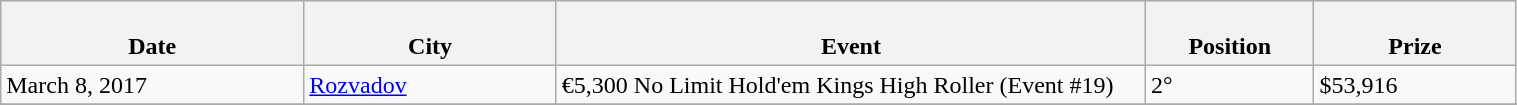<table class="wikitable" width="80%">
<tr>
<th width="18%"><br>Date</th>
<th width="15%"><br>City</th>
<th width="35%"><br>Event</th>
<th width="10%"><br>Position</th>
<th width="12%"><br>Prize</th>
</tr>
<tr>
<td>March 8, 2017</td>
<td> <a href='#'>Rozvadov</a></td>
<td>€5,300 No Limit Hold'em Kings High Roller (Event #19)</td>
<td>2°</td>
<td>$53,916</td>
</tr>
<tr>
</tr>
</table>
